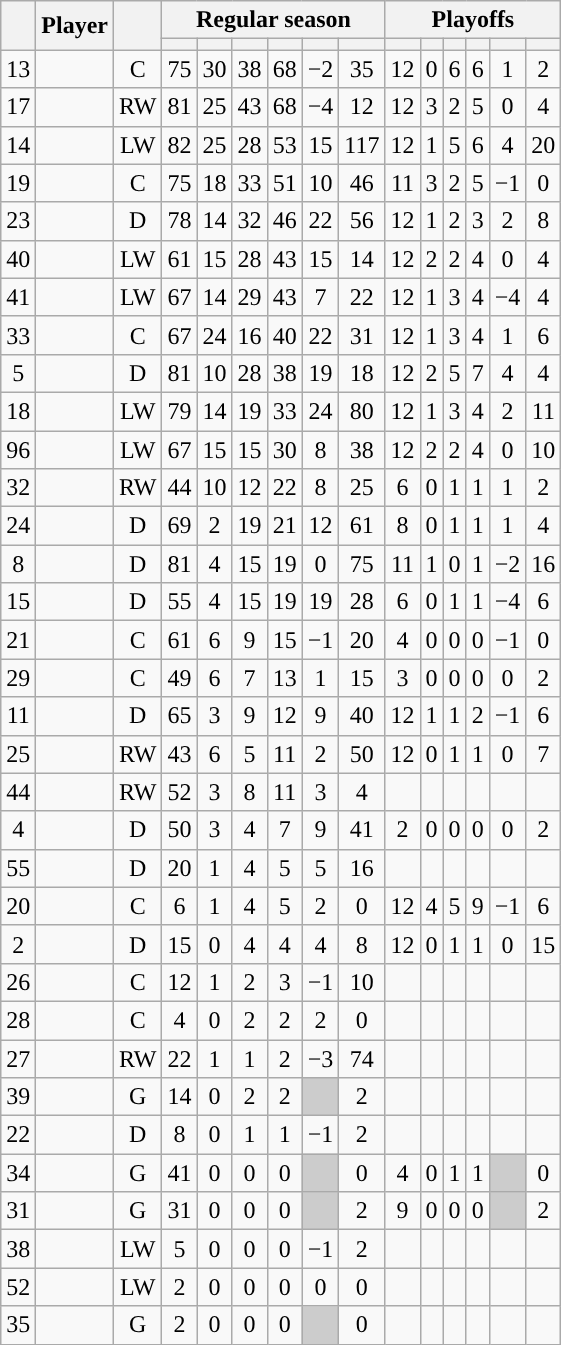<table class="wikitable sortable plainrowheaders" style="text-align:center;">
<tr>
<th scope="col" data-sort-type="number" rowspan="2"></th>
<th scope="col" rowspan="2">Player</th>
<th scope="col" rowspan="2"></th>
<th scope=colgroup colspan=6>Regular season</th>
<th scope=colgroup colspan=6>Playoffs</th>
</tr>
<tr>
<th scope="col" data-sort-type="number"></th>
<th scope="col" data-sort-type="number"></th>
<th scope="col" data-sort-type="number"></th>
<th scope="col" data-sort-type="number"></th>
<th scope="col" data-sort-type="number"></th>
<th scope="col" data-sort-type="number"></th>
<th scope="col" data-sort-type="number"></th>
<th scope="col" data-sort-type="number"></th>
<th scope="col" data-sort-type="number"></th>
<th scope="col" data-sort-type="number"></th>
<th scope="col" data-sort-type="number"></th>
<th scope="col" data-sort-type="number"></th>
</tr>
<tr>
<td scope="row">13</td>
<td align="left"></td>
<td>C</td>
<td>75</td>
<td>30</td>
<td>38</td>
<td>68</td>
<td>−2</td>
<td>35</td>
<td>12</td>
<td>0</td>
<td>6</td>
<td>6</td>
<td>1</td>
<td>2</td>
</tr>
<tr>
<td scope="row">17</td>
<td align="left"></td>
<td>RW</td>
<td>81</td>
<td>25</td>
<td>43</td>
<td>68</td>
<td>−4</td>
<td>12</td>
<td>12</td>
<td>3</td>
<td>2</td>
<td>5</td>
<td>0</td>
<td>4</td>
</tr>
<tr>
<td scope="row">14</td>
<td align="left"></td>
<td>LW</td>
<td>82</td>
<td>25</td>
<td>28</td>
<td>53</td>
<td>15</td>
<td>117</td>
<td>12</td>
<td>1</td>
<td>5</td>
<td>6</td>
<td>4</td>
<td>20</td>
</tr>
<tr>
<td scope="row">19</td>
<td align="left"></td>
<td>C</td>
<td>75</td>
<td>18</td>
<td>33</td>
<td>51</td>
<td>10</td>
<td>46</td>
<td>11</td>
<td>3</td>
<td>2</td>
<td>5</td>
<td>−1</td>
<td>0</td>
</tr>
<tr>
<td scope="row">23</td>
<td align="left"></td>
<td>D</td>
<td>78</td>
<td>14</td>
<td>32</td>
<td>46</td>
<td>22</td>
<td>56</td>
<td>12</td>
<td>1</td>
<td>2</td>
<td>3</td>
<td>2</td>
<td>8</td>
</tr>
<tr>
<td scope="row">40</td>
<td align="left"></td>
<td>LW</td>
<td>61</td>
<td>15</td>
<td>28</td>
<td>43</td>
<td>15</td>
<td>14</td>
<td>12</td>
<td>2</td>
<td>2</td>
<td>4</td>
<td>0</td>
<td>4</td>
</tr>
<tr>
<td scope="row">41</td>
<td align="left"></td>
<td>LW</td>
<td>67</td>
<td>14</td>
<td>29</td>
<td>43</td>
<td>7</td>
<td>22</td>
<td>12</td>
<td>1</td>
<td>3</td>
<td>4</td>
<td>−4</td>
<td>4</td>
</tr>
<tr>
<td scope="row">33</td>
<td align="left"></td>
<td>C</td>
<td>67</td>
<td>24</td>
<td>16</td>
<td>40</td>
<td>22</td>
<td>31</td>
<td>12</td>
<td>1</td>
<td>3</td>
<td>4</td>
<td>1</td>
<td>6</td>
</tr>
<tr>
<td scope="row">5</td>
<td align="left"></td>
<td>D</td>
<td>81</td>
<td>10</td>
<td>28</td>
<td>38</td>
<td>19</td>
<td>18</td>
<td>12</td>
<td>2</td>
<td>5</td>
<td>7</td>
<td>4</td>
<td>4</td>
</tr>
<tr>
<td scope="row">18</td>
<td align="left"></td>
<td>LW</td>
<td>79</td>
<td>14</td>
<td>19</td>
<td>33</td>
<td>24</td>
<td>80</td>
<td>12</td>
<td>1</td>
<td>3</td>
<td>4</td>
<td>2</td>
<td>11</td>
</tr>
<tr>
<td scope="row">96</td>
<td align="left"></td>
<td>LW</td>
<td>67</td>
<td>15</td>
<td>15</td>
<td>30</td>
<td>8</td>
<td>38</td>
<td>12</td>
<td>2</td>
<td>2</td>
<td>4</td>
<td>0</td>
<td>10</td>
</tr>
<tr>
<td scope="row">32</td>
<td align="left"></td>
<td>RW</td>
<td>44</td>
<td>10</td>
<td>12</td>
<td>22</td>
<td>8</td>
<td>25</td>
<td>6</td>
<td>0</td>
<td>1</td>
<td>1</td>
<td>1</td>
<td>2</td>
</tr>
<tr>
<td scope="row">24</td>
<td align="left"></td>
<td>D</td>
<td>69</td>
<td>2</td>
<td>19</td>
<td>21</td>
<td>12</td>
<td>61</td>
<td>8</td>
<td>0</td>
<td>1</td>
<td>1</td>
<td>1</td>
<td>4</td>
</tr>
<tr>
<td scope="row">8</td>
<td align="left"></td>
<td>D</td>
<td>81</td>
<td>4</td>
<td>15</td>
<td>19</td>
<td>0</td>
<td>75</td>
<td>11</td>
<td>1</td>
<td>0</td>
<td>1</td>
<td>−2</td>
<td>16</td>
</tr>
<tr>
<td scope="row">15</td>
<td align="left"></td>
<td>D</td>
<td>55</td>
<td>4</td>
<td>15</td>
<td>19</td>
<td>19</td>
<td>28</td>
<td>6</td>
<td>0</td>
<td>1</td>
<td>1</td>
<td>−4</td>
<td>6</td>
</tr>
<tr>
<td scope="row">21</td>
<td align="left"></td>
<td>C</td>
<td>61</td>
<td>6</td>
<td>9</td>
<td>15</td>
<td>−1</td>
<td>20</td>
<td>4</td>
<td>0</td>
<td>0</td>
<td>0</td>
<td>−1</td>
<td>0</td>
</tr>
<tr>
<td scope="row">29</td>
<td align="left"></td>
<td>C</td>
<td>49</td>
<td>6</td>
<td>7</td>
<td>13</td>
<td>1</td>
<td>15</td>
<td>3</td>
<td>0</td>
<td>0</td>
<td>0</td>
<td>0</td>
<td>2</td>
</tr>
<tr>
<td scope="row">11</td>
<td align="left"></td>
<td>D</td>
<td>65</td>
<td>3</td>
<td>9</td>
<td>12</td>
<td>9</td>
<td>40</td>
<td>12</td>
<td>1</td>
<td>1</td>
<td>2</td>
<td>−1</td>
<td>6</td>
</tr>
<tr>
<td scope="row">25</td>
<td align="left"></td>
<td>RW</td>
<td>43</td>
<td>6</td>
<td>5</td>
<td>11</td>
<td>2</td>
<td>50</td>
<td>12</td>
<td>0</td>
<td>1</td>
<td>1</td>
<td>0</td>
<td>7</td>
</tr>
<tr>
<td scope="row">44</td>
<td align="left"></td>
<td>RW</td>
<td>52</td>
<td>3</td>
<td>8</td>
<td>11</td>
<td>3</td>
<td>4</td>
<td></td>
<td></td>
<td></td>
<td></td>
<td></td>
<td></td>
</tr>
<tr>
<td scope="row">4</td>
<td align="left"></td>
<td>D</td>
<td>50</td>
<td>3</td>
<td>4</td>
<td>7</td>
<td>9</td>
<td>41</td>
<td>2</td>
<td>0</td>
<td>0</td>
<td>0</td>
<td>0</td>
<td>2</td>
</tr>
<tr>
<td scope="row">55</td>
<td align="left"></td>
<td>D</td>
<td>20</td>
<td>1</td>
<td>4</td>
<td>5</td>
<td>5</td>
<td>16</td>
<td></td>
<td></td>
<td></td>
<td></td>
<td></td>
<td></td>
</tr>
<tr>
<td scope="row">20</td>
<td align="left"></td>
<td>C</td>
<td>6</td>
<td>1</td>
<td>4</td>
<td>5</td>
<td>2</td>
<td>0</td>
<td>12</td>
<td>4</td>
<td>5</td>
<td>9</td>
<td>−1</td>
<td>6</td>
</tr>
<tr>
<td scope="row">2</td>
<td align="left"></td>
<td>D</td>
<td>15</td>
<td>0</td>
<td>4</td>
<td>4</td>
<td>4</td>
<td>8</td>
<td>12</td>
<td>0</td>
<td>1</td>
<td>1</td>
<td>0</td>
<td>15</td>
</tr>
<tr>
<td scope="row">26</td>
<td align="left"></td>
<td>C</td>
<td>12</td>
<td>1</td>
<td>2</td>
<td>3</td>
<td>−1</td>
<td>10</td>
<td></td>
<td></td>
<td></td>
<td></td>
<td></td>
<td></td>
</tr>
<tr>
<td scope="row">28</td>
<td align="left"></td>
<td>C</td>
<td>4</td>
<td>0</td>
<td>2</td>
<td>2</td>
<td>2</td>
<td>0</td>
<td></td>
<td></td>
<td></td>
<td></td>
<td></td>
<td></td>
</tr>
<tr>
<td scope="row">27</td>
<td align="left"></td>
<td>RW</td>
<td>22</td>
<td>1</td>
<td>1</td>
<td>2</td>
<td>−3</td>
<td>74</td>
<td></td>
<td></td>
<td></td>
<td></td>
<td></td>
<td></td>
</tr>
<tr>
<td scope="row">39</td>
<td align="left"></td>
<td>G</td>
<td>14</td>
<td>0</td>
<td>2</td>
<td>2</td>
<td style="background:#ccc"></td>
<td>2</td>
<td></td>
<td></td>
<td></td>
<td></td>
<td></td>
<td></td>
</tr>
<tr>
<td scope="row">22</td>
<td align="left"></td>
<td>D</td>
<td>8</td>
<td>0</td>
<td>1</td>
<td>1</td>
<td>−1</td>
<td>2</td>
<td></td>
<td></td>
<td></td>
<td></td>
<td></td>
<td></td>
</tr>
<tr>
<td scope="row">34</td>
<td align="left"></td>
<td>G</td>
<td>41</td>
<td>0</td>
<td>0</td>
<td>0</td>
<td style="background:#ccc"></td>
<td>0</td>
<td>4</td>
<td>0</td>
<td>1</td>
<td>1</td>
<td style="background:#ccc"></td>
<td>0</td>
</tr>
<tr>
<td scope="row">31</td>
<td align="left"></td>
<td>G</td>
<td>31</td>
<td>0</td>
<td>0</td>
<td>0</td>
<td style="background:#ccc"></td>
<td>2</td>
<td>9</td>
<td>0</td>
<td>0</td>
<td>0</td>
<td style="background:#ccc"></td>
<td>2</td>
</tr>
<tr>
<td scope="row">38</td>
<td align="left"></td>
<td>LW</td>
<td>5</td>
<td>0</td>
<td>0</td>
<td>0</td>
<td>−1</td>
<td>2</td>
<td></td>
<td></td>
<td></td>
<td></td>
<td></td>
<td></td>
</tr>
<tr>
<td scope="row">52</td>
<td align="left"></td>
<td>LW</td>
<td>2</td>
<td>0</td>
<td>0</td>
<td>0</td>
<td>0</td>
<td>0</td>
<td></td>
<td></td>
<td></td>
<td></td>
<td></td>
<td></td>
</tr>
<tr>
<td scope="row">35</td>
<td align="left"></td>
<td>G</td>
<td>2</td>
<td>0</td>
<td>0</td>
<td>0</td>
<td style="background:#ccc"></td>
<td>0</td>
<td></td>
<td></td>
<td></td>
<td></td>
<td></td>
<td></td>
</tr>
</table>
